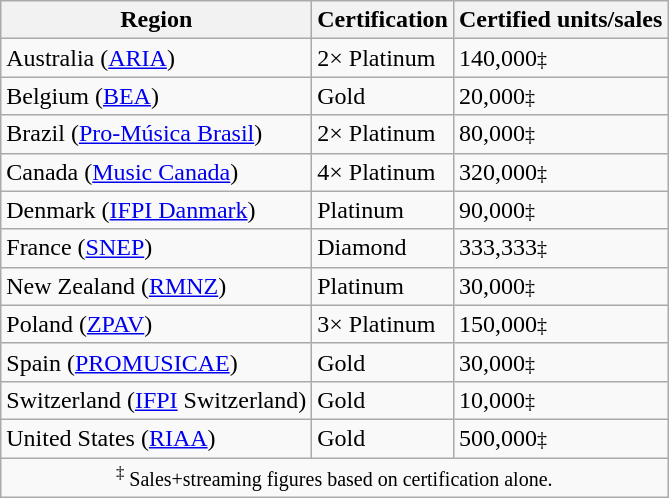<table class="wikitable sortable">
<tr>
<th><strong>Region</strong></th>
<th><strong>Certification</strong></th>
<th>Certified units/sales</th>
</tr>
<tr>
<td>Australia (<a href='#'>ARIA</a>)</td>
<td>2× Platinum</td>
<td>140,000<small>‡</small></td>
</tr>
<tr>
<td>Belgium (<a href='#'>BEA</a>)</td>
<td>Gold</td>
<td>20,000<small>‡</small></td>
</tr>
<tr>
<td>Brazil (<a href='#'>Pro-Música Brasil</a>)</td>
<td>2× Platinum</td>
<td>80,000<small>‡</small></td>
</tr>
<tr>
<td>Canada (<a href='#'>Music Canada</a>)</td>
<td>4× Platinum</td>
<td>320,000<small>‡</small></td>
</tr>
<tr>
<td>Denmark (<a href='#'>IFPI Danmark</a>)</td>
<td>Platinum</td>
<td>90,000<small>‡</small></td>
</tr>
<tr>
<td>France (<a href='#'>SNEP</a>)</td>
<td>Diamond</td>
<td>333,333<small>‡</small></td>
</tr>
<tr>
<td>New Zealand (<a href='#'>RMNZ</a>)</td>
<td>Platinum</td>
<td>30,000<small>‡</small></td>
</tr>
<tr>
<td>Poland (<a href='#'>ZPAV</a>)</td>
<td>3× Platinum</td>
<td>150,000<small>‡</small></td>
</tr>
<tr>
<td>Spain (<a href='#'>PROMUSICAE</a>)</td>
<td>Gold</td>
<td>30,000<small>‡</small></td>
</tr>
<tr>
<td>Switzerland (<a href='#'>IFPI</a> Switzerland)</td>
<td>Gold</td>
<td>10,000<small>‡</small></td>
</tr>
<tr>
<td>United States (<a href='#'>RIAA</a>)</td>
<td>Gold</td>
<td>500,000<small>‡</small></td>
</tr>
<tr>
<td align="center" colspan="3"><small><sup>‡</sup> Sales+streaming figures based on certification alone.</small></td>
</tr>
</table>
